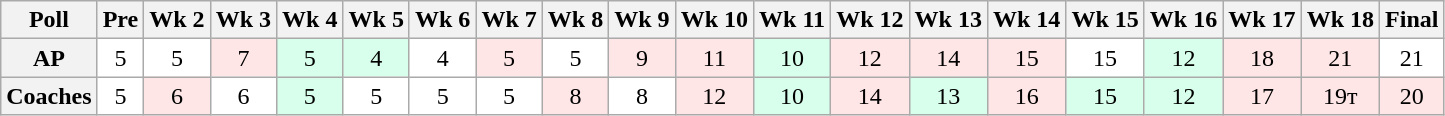<table class="wikitable" style="white-space:nowrap;">
<tr>
<th>Poll</th>
<th>Pre</th>
<th>Wk 2</th>
<th>Wk 3</th>
<th>Wk 4</th>
<th>Wk 5</th>
<th>Wk 6</th>
<th>Wk 7</th>
<th>Wk 8</th>
<th>Wk 9</th>
<th>Wk 10</th>
<th>Wk 11</th>
<th>Wk 12</th>
<th>Wk 13</th>
<th>Wk 14</th>
<th>Wk 15</th>
<th>Wk 16</th>
<th>Wk 17</th>
<th>Wk 18</th>
<th>Final</th>
</tr>
<tr style="text-align:center;">
<th>AP</th>
<td style="background:#FFF;">5</td>
<td style="background:#FFF;">5</td>
<td style="background:#FFE6E6;">7</td>
<td style="background:#D8FFEB;">5</td>
<td style="background:#D8FFEB;">4</td>
<td style="background:#FFF;">4</td>
<td style="background:#FFE6E6;">5</td>
<td style="background:#FFF;">5</td>
<td style="background:#FFE6E6;">9</td>
<td style="background:#FFE6E6;">11</td>
<td style="background:#D8FFEB;">10</td>
<td style="background:#FFE6E6;">12</td>
<td style="background:#FFE6E6;">14</td>
<td style="background:#FFE6E6;">15</td>
<td style="background:#FFF;">15</td>
<td style="background:#D8FFEB;">12</td>
<td style="background:#FFE6E6;">18</td>
<td style="background:#FFE6E6;">21</td>
<td style="background:#FFF;">21</td>
</tr>
<tr style="text-align:center;">
<th>Coaches</th>
<td style="background:#FFF;">5</td>
<td style="background:#FFE6E6;">6</td>
<td style="background:#FFF;">6</td>
<td style="background:#D8FFEB;">5</td>
<td style="background:#FFF;">5</td>
<td style="background:#FFF;">5</td>
<td style="background:#FFF;">5</td>
<td style="background:#FFE6E6;">8</td>
<td style="background:#FFF;">8</td>
<td style="background:#FFE6E6;">12</td>
<td style="background:#D8FFEB;">10</td>
<td style="background:#FFE6E6;">14</td>
<td style="background:#D8FFEB;">13</td>
<td style="background:#FFE6E6;">16</td>
<td style="background:#D8FFEB;">15</td>
<td style="background:#D8FFEB;">12</td>
<td style="background:#FFE6E6;">17</td>
<td style="background:#FFE6E6;">19т</td>
<td style="background:#FFE6E6;">20</td>
</tr>
</table>
